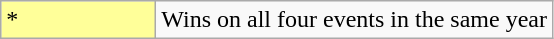<table class="wikitable">
<tr>
<td style="background-color:#FFFF99; border:1px solid #aaaaaa; width:6em">*</td>
<td>Wins on all four events in the same year</td>
</tr>
</table>
